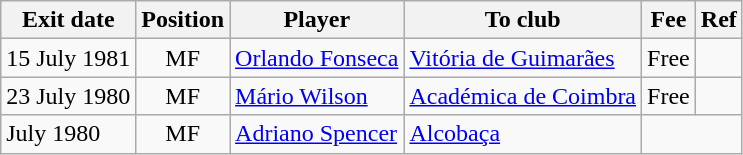<table class="wikitable">
<tr>
<th>Exit date</th>
<th>Position</th>
<th>Player</th>
<th>To club</th>
<th>Fee</th>
<th>Ref</th>
</tr>
<tr>
<td>15 July 1981</td>
<td style="text-align:center;">MF</td>
<td style="text-align:left;"><a href='#'>Orlando Fonseca</a></td>
<td style="text-align:left;"><a href='#'>Vitória de Guimarães</a></td>
<td>Free</td>
<td></td>
</tr>
<tr>
<td>23 July 1980</td>
<td style="text-align:center;">MF</td>
<td style="text-align:left;"><a href='#'>Mário Wilson</a></td>
<td style="text-align:left;"><a href='#'>Académica de Coimbra</a></td>
<td>Free</td>
<td></td>
</tr>
<tr>
<td>July 1980</td>
<td style="text-align:center;">MF</td>
<td style="text-align:left;"><a href='#'>Adriano Spencer</a></td>
<td style="text-align:left;"><a href='#'>Alcobaça</a></td>
</tr>
</table>
